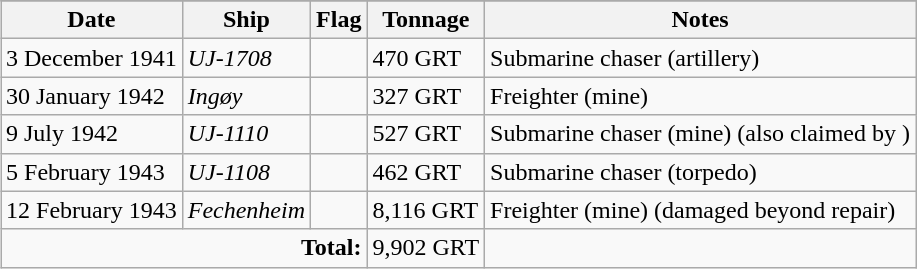<table class="wikitable" style="margin:1em auto;">
<tr>
</tr>
<tr>
<th>Date</th>
<th>Ship</th>
<th>Flag</th>
<th>Tonnage</th>
<th>Notes</th>
</tr>
<tr>
<td>3 December 1941</td>
<td><em>UJ-1708</em></td>
<td></td>
<td>470 GRT</td>
<td>Submarine chaser (artillery)</td>
</tr>
<tr>
<td>30 January 1942</td>
<td><em>Ingøy</em></td>
<td></td>
<td>327 GRT</td>
<td>Freighter (mine)</td>
</tr>
<tr>
<td>9 July 1942</td>
<td><em>UJ-1110</em></td>
<td></td>
<td>527 GRT</td>
<td>Submarine chaser (mine) (also claimed by )</td>
</tr>
<tr>
<td>5 February 1943</td>
<td><em>UJ-1108</em></td>
<td></td>
<td>462 GRT</td>
<td>Submarine chaser (torpedo)</td>
</tr>
<tr>
<td>12 February 1943</td>
<td><em>Fechenheim</em></td>
<td></td>
<td>8,116 GRT</td>
<td>Freighter (mine) (damaged beyond repair)</td>
</tr>
<tr>
<td colspan="3" style="text-align:right;"><strong>Total:</strong></td>
<td>9,902 GRT</td>
<td></td>
</tr>
</table>
